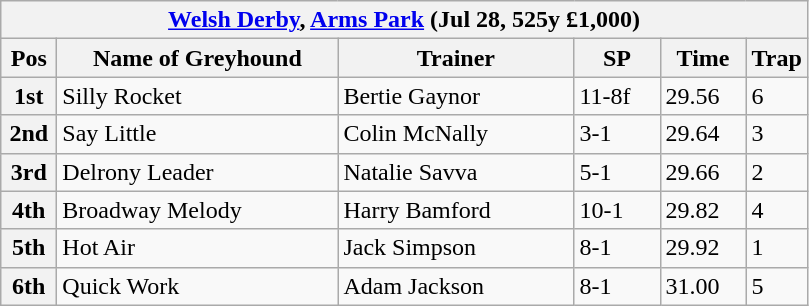<table class="wikitable">
<tr>
<th colspan="6"><a href='#'>Welsh Derby</a>, <a href='#'>Arms Park</a> (Jul 28, 525y £1,000)</th>
</tr>
<tr>
<th width=30>Pos</th>
<th width=180>Name of Greyhound</th>
<th width=150>Trainer</th>
<th width=50>SP</th>
<th width=50>Time</th>
<th width=30>Trap</th>
</tr>
<tr>
<th>1st</th>
<td>Silly Rocket</td>
<td>Bertie Gaynor</td>
<td>11-8f</td>
<td>29.56</td>
<td>6</td>
</tr>
<tr>
<th>2nd</th>
<td>Say Little</td>
<td>Colin McNally</td>
<td>3-1</td>
<td>29.64</td>
<td>3</td>
</tr>
<tr>
<th>3rd</th>
<td>Delrony Leader</td>
<td>Natalie Savva</td>
<td>5-1</td>
<td>29.66</td>
<td>2</td>
</tr>
<tr>
<th>4th</th>
<td>Broadway Melody</td>
<td>Harry Bamford</td>
<td>10-1</td>
<td>29.82</td>
<td>4</td>
</tr>
<tr>
<th>5th</th>
<td>Hot Air</td>
<td>Jack Simpson</td>
<td>8-1</td>
<td>29.92</td>
<td>1</td>
</tr>
<tr>
<th>6th</th>
<td>Quick Work</td>
<td>Adam Jackson</td>
<td>8-1</td>
<td>31.00</td>
<td>5</td>
</tr>
</table>
